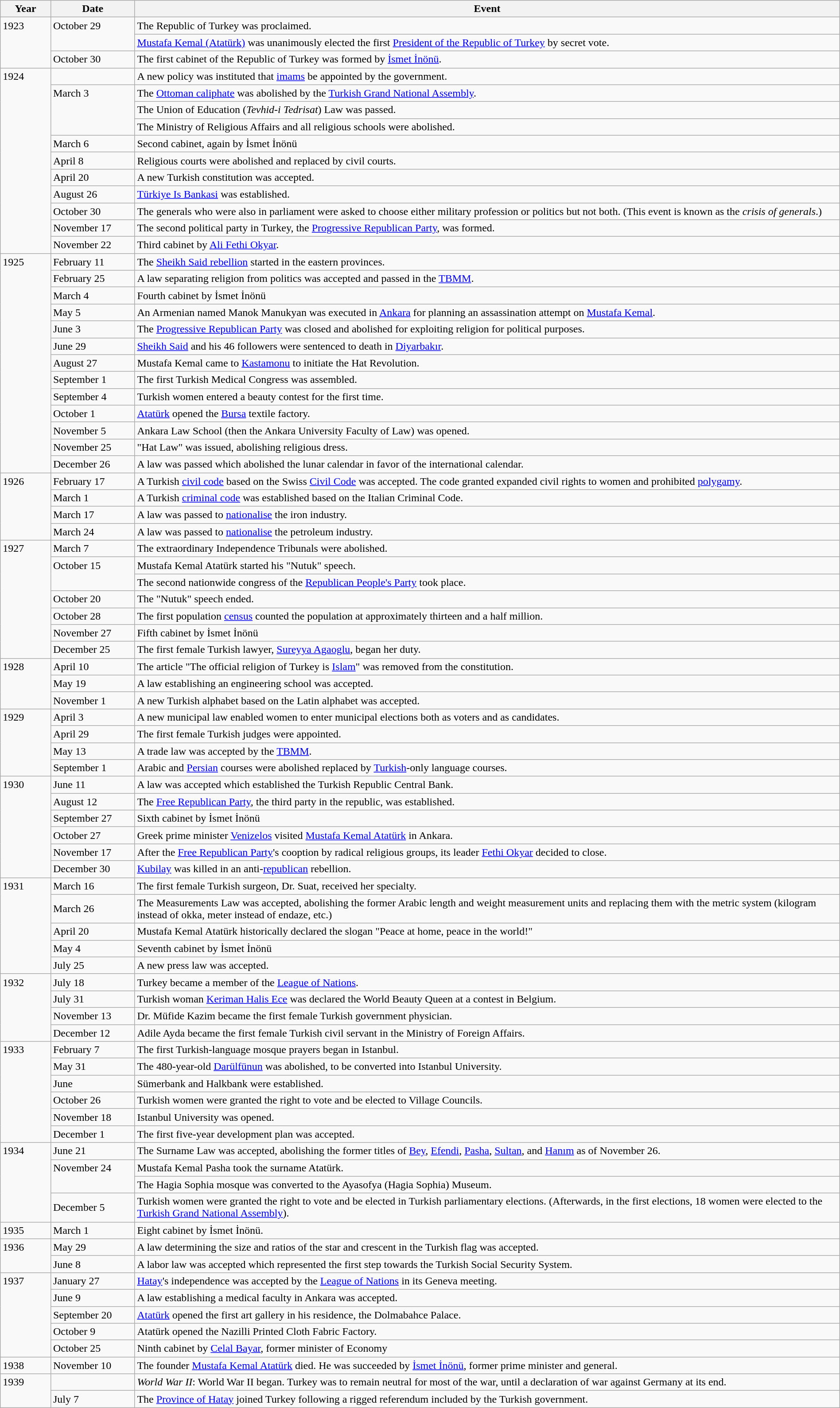<table class="wikitable" width="100%">
<tr>
<th style="width:6%">Year</th>
<th style="width:10%">Date</th>
<th>Event</th>
</tr>
<tr>
<td rowspan="3" valign="top">1923</td>
<td rowspan="2" valign="top">October 29</td>
<td>The Republic of Turkey was proclaimed.</td>
</tr>
<tr>
<td><a href='#'>Mustafa Kemal (Atatürk)</a> was unanimously elected the first <a href='#'>President of the Republic of Turkey</a> by secret vote.</td>
</tr>
<tr>
<td>October 30</td>
<td>The first cabinet of the Republic of Turkey was formed by <a href='#'>İsmet İnönü</a>.</td>
</tr>
<tr>
<td rowspan="11" valign="top">1924</td>
<td></td>
<td>A new policy was instituted that <a href='#'>imams</a> be appointed by the government.</td>
</tr>
<tr>
<td rowspan="3" valign="top">March 3</td>
<td>The <a href='#'>Ottoman caliphate</a> was abolished by the <a href='#'>Turkish Grand National Assembly</a>.</td>
</tr>
<tr>
<td>The Union of Education (<em>Tevhid-i Tedrisat</em>) Law was passed.</td>
</tr>
<tr>
<td>The Ministry of Religious Affairs and all religious schools were abolished.</td>
</tr>
<tr>
<td>March 6</td>
<td>Second cabinet, again by İsmet İnönü</td>
</tr>
<tr>
<td>April 8</td>
<td>Religious courts were abolished and replaced by civil courts.</td>
</tr>
<tr>
<td>April 20</td>
<td>A new Turkish constitution was accepted.</td>
</tr>
<tr>
<td>August 26</td>
<td><a href='#'>Türkiye Is Bankasi</a> was established.</td>
</tr>
<tr>
<td>October 30</td>
<td>The generals who were also in parliament were asked to choose either military profession or politics but not both. (This event is known as the <em>crisis of generals</em>.)</td>
</tr>
<tr>
<td>November 17</td>
<td>The second political party in Turkey, the <a href='#'>Progressive Republican Party</a>, was formed.</td>
</tr>
<tr>
<td>November 22</td>
<td>Third cabinet by <a href='#'>Ali Fethi Okyar</a>.</td>
</tr>
<tr>
<td rowspan="13" valign="top">1925</td>
<td>February 11</td>
<td>The <a href='#'>Sheikh Said rebellion</a> started in the eastern provinces.</td>
</tr>
<tr>
<td>February 25</td>
<td>A law separating religion from politics was accepted and passed in the <a href='#'>TBMM</a>.</td>
</tr>
<tr>
<td>March 4</td>
<td>Fourth cabinet by İsmet İnönü</td>
</tr>
<tr>
<td>May 5</td>
<td>An Armenian named Manok Manukyan was executed in <a href='#'>Ankara</a> for planning an assassination attempt on <a href='#'>Mustafa Kemal</a>.</td>
</tr>
<tr>
<td>June 3</td>
<td>The <a href='#'>Progressive Republican Party</a> was closed and abolished for exploiting religion for political purposes.</td>
</tr>
<tr>
<td>June 29</td>
<td><a href='#'>Sheikh Said</a> and his 46 followers were sentenced to death in <a href='#'>Diyarbakır</a>.</td>
</tr>
<tr>
<td>August 27</td>
<td>Mustafa Kemal came to <a href='#'>Kastamonu</a> to initiate the Hat Revolution.</td>
</tr>
<tr>
<td>September 1</td>
<td>The first Turkish Medical Congress was assembled.</td>
</tr>
<tr>
<td>September 4</td>
<td>Turkish women entered a beauty contest for the first time.</td>
</tr>
<tr>
<td>October 1</td>
<td><a href='#'>Atatürk</a> opened the <a href='#'>Bursa</a> textile factory.</td>
</tr>
<tr>
<td>November 5</td>
<td>Ankara Law School (then the Ankara University Faculty of Law) was opened.</td>
</tr>
<tr>
<td>November 25</td>
<td>"Hat Law" was issued, abolishing religious dress.</td>
</tr>
<tr>
<td>December 26</td>
<td>A law was passed which abolished the lunar calendar in favor of the international calendar.</td>
</tr>
<tr>
<td rowspan="4" valign="top">1926</td>
<td>February 17</td>
<td>A Turkish <a href='#'>civil code</a> based on the Swiss <a href='#'>Civil Code</a> was accepted. The code granted expanded civil rights to women and prohibited <a href='#'>polygamy</a>.</td>
</tr>
<tr>
<td>March 1</td>
<td>A Turkish <a href='#'>criminal code</a> was established based on the Italian Criminal Code.</td>
</tr>
<tr>
<td>March 17</td>
<td>A law was passed to <a href='#'>nationalise</a> the iron industry.</td>
</tr>
<tr>
<td>March 24</td>
<td>A law was passed to <a href='#'>nationalise</a> the petroleum industry.</td>
</tr>
<tr>
<td rowspan="7" valign="top">1927</td>
<td>March 7</td>
<td>The extraordinary Independence Tribunals were abolished.</td>
</tr>
<tr>
<td rowspan="2" valign="top">October 15</td>
<td>Mustafa Kemal Atatürk started his "Nutuk" speech.</td>
</tr>
<tr>
<td>The second nationwide congress of the <a href='#'>Republican People's Party</a> took place.</td>
</tr>
<tr>
<td>October 20</td>
<td>The "Nutuk" speech ended.</td>
</tr>
<tr>
<td>October 28</td>
<td>The first population <a href='#'>census</a> counted the population at approximately thirteen and a half million.</td>
</tr>
<tr>
<td>November 27</td>
<td>Fifth cabinet by İsmet İnönü</td>
</tr>
<tr>
<td>December 25</td>
<td>The first female Turkish lawyer, <a href='#'>Sureyya Agaoglu</a>, began her duty.</td>
</tr>
<tr>
<td rowspan="3" valign="top">1928</td>
<td>April 10</td>
<td>The article "The official religion of Turkey is <a href='#'>Islam</a>" was removed from the constitution.</td>
</tr>
<tr>
<td>May 19</td>
<td>A law establishing an engineering school was accepted.</td>
</tr>
<tr>
<td>November 1</td>
<td>A new Turkish alphabet based on the Latin alphabet was accepted.</td>
</tr>
<tr>
<td rowspan="4" valign="top">1929</td>
<td>April 3</td>
<td>A new municipal law enabled women to enter municipal elections both as voters and as candidates.</td>
</tr>
<tr>
<td>April 29</td>
<td>The first female Turkish judges were appointed.</td>
</tr>
<tr>
<td>May 13</td>
<td>A trade law was accepted by the <a href='#'>TBMM</a>.</td>
</tr>
<tr>
<td>September 1</td>
<td>Arabic and <a href='#'>Persian</a> courses were abolished replaced by <a href='#'>Turkish</a>-only language courses.</td>
</tr>
<tr>
<td rowspan="6" valign="top">1930</td>
<td>June 11</td>
<td>A law was accepted which established the Turkish Republic Central Bank.</td>
</tr>
<tr>
<td>August 12</td>
<td>The <a href='#'>Free Republican Party</a>, the third party in the republic, was established.</td>
</tr>
<tr>
<td>September 27</td>
<td>Sixth cabinet by İsmet İnönü</td>
</tr>
<tr>
<td>October 27</td>
<td>Greek prime minister <a href='#'>Venizelos</a> visited <a href='#'>Mustafa Kemal Atatürk</a> in Ankara.</td>
</tr>
<tr>
<td>November 17</td>
<td>After the <a href='#'>Free Republican Party</a>'s cooption by radical religious groups, its leader <a href='#'>Fethi Okyar</a> decided to close.</td>
</tr>
<tr>
<td>December 30</td>
<td><a href='#'>Kubilay</a> was killed in an anti-<a href='#'>republican</a> rebellion.</td>
</tr>
<tr>
<td rowspan="5" valign="top">1931</td>
<td>March 16</td>
<td>The first female Turkish surgeon, Dr. Suat, received her specialty.</td>
</tr>
<tr>
<td>March 26</td>
<td>The Measurements Law was accepted, abolishing the former Arabic length and weight measurement units and replacing them with the metric system (kilogram instead of okka, meter instead of endaze, etc.)</td>
</tr>
<tr>
<td>April 20</td>
<td>Mustafa Kemal Atatürk historically declared the slogan "Peace at home, peace in the world!"</td>
</tr>
<tr>
<td>May 4</td>
<td>Seventh cabinet by İsmet İnönü</td>
</tr>
<tr>
<td>July 25</td>
<td>A new press law was accepted.</td>
</tr>
<tr>
<td rowspan="4" valign="top">1932</td>
<td>July 18</td>
<td>Turkey became a member of the <a href='#'>League of Nations</a>.</td>
</tr>
<tr>
<td>July 31</td>
<td>Turkish woman <a href='#'>Keriman Halis Ece</a> was declared the World Beauty Queen at a contest in Belgium.</td>
</tr>
<tr>
<td>November 13</td>
<td>Dr. Müfide Kazim became the first female Turkish government physician.</td>
</tr>
<tr>
<td>December 12</td>
<td>Adile Ayda became the first female Turkish civil servant in the Ministry of Foreign Affairs.</td>
</tr>
<tr>
<td rowspan="6" valign="top">1933</td>
<td>February 7</td>
<td>The first Turkish-language mosque prayers  began in Istanbul.</td>
</tr>
<tr>
<td>May 31</td>
<td>The 480-year-old <a href='#'>Darülfünun</a> was abolished, to be converted into Istanbul University.</td>
</tr>
<tr>
<td>June</td>
<td>Sümerbank and Halkbank were established.</td>
</tr>
<tr>
<td>October 26</td>
<td>Turkish women were granted the right to vote and be elected to Village Councils.</td>
</tr>
<tr>
<td>November 18</td>
<td>Istanbul University was opened.</td>
</tr>
<tr>
<td>December 1</td>
<td>The first five-year development plan was accepted.</td>
</tr>
<tr>
<td rowspan="4" valign="top">1934</td>
<td>June 21</td>
<td>The Surname Law was accepted, abolishing the former titles of <a href='#'>Bey</a>, <a href='#'>Efendi</a>, <a href='#'>Pasha</a>, <a href='#'>Sultan</a>, and <a href='#'>Hanım</a> as of November 26.</td>
</tr>
<tr>
<td rowspan="2" valign="top">November 24</td>
<td>Mustafa Kemal Pasha took the surname Atatürk.</td>
</tr>
<tr>
<td>The Hagia Sophia mosque was converted to the Ayasofya (Hagia Sophia) Museum.</td>
</tr>
<tr>
<td>December 5</td>
<td>Turkish women were granted the right to vote and be elected in Turkish parliamentary elections.  (Afterwards, in the first elections, 18 women were elected to the <a href='#'>Turkish Grand National Assembly</a>).</td>
</tr>
<tr>
<td rowspan="1" valign="top">1935</td>
<td>March 1</td>
<td>Eight cabinet by İsmet İnönü.</td>
</tr>
<tr>
<td rowspan="2" valign="top">1936</td>
<td>May 29</td>
<td>A law determining the size and ratios of the star and crescent in the Turkish flag was accepted.</td>
</tr>
<tr>
<td>June 8</td>
<td>A labor law was accepted which represented the first step towards the Turkish Social Security System.</td>
</tr>
<tr>
<td rowspan="5" valign="top">1937</td>
<td>January 27</td>
<td><a href='#'>Hatay</a>'s independence was accepted by the <a href='#'>League of Nations</a> in its Geneva meeting.</td>
</tr>
<tr>
<td>June 9</td>
<td>A law establishing a medical faculty in Ankara was accepted.</td>
</tr>
<tr>
<td>September 20</td>
<td><a href='#'>Atatürk</a> opened the first art gallery in his residence, the Dolmabahce Palace.</td>
</tr>
<tr>
<td>October 9</td>
<td>Atatürk opened the Nazilli Printed Cloth Fabric Factory.</td>
</tr>
<tr>
<td>October 25</td>
<td>Ninth cabinet by <a href='#'>Celal Bayar</a>, former minister of Economy</td>
</tr>
<tr>
<td>1938</td>
<td>November 10</td>
<td>The founder <a href='#'>Mustafa Kemal Atatürk</a> died.  He was succeeded by <a href='#'>İsmet İnönü</a>, former prime minister and general.</td>
</tr>
<tr>
<td rowspan="2" valign="top">1939</td>
<td></td>
<td><em>World War II</em>: World War II began. Turkey was to remain neutral for most of the war, until a declaration of war against Germany at its end.</td>
</tr>
<tr>
<td>July 7</td>
<td>The <a href='#'>Province of Hatay</a> joined Turkey following a rigged referendum included by the Turkish government.</td>
</tr>
</table>
